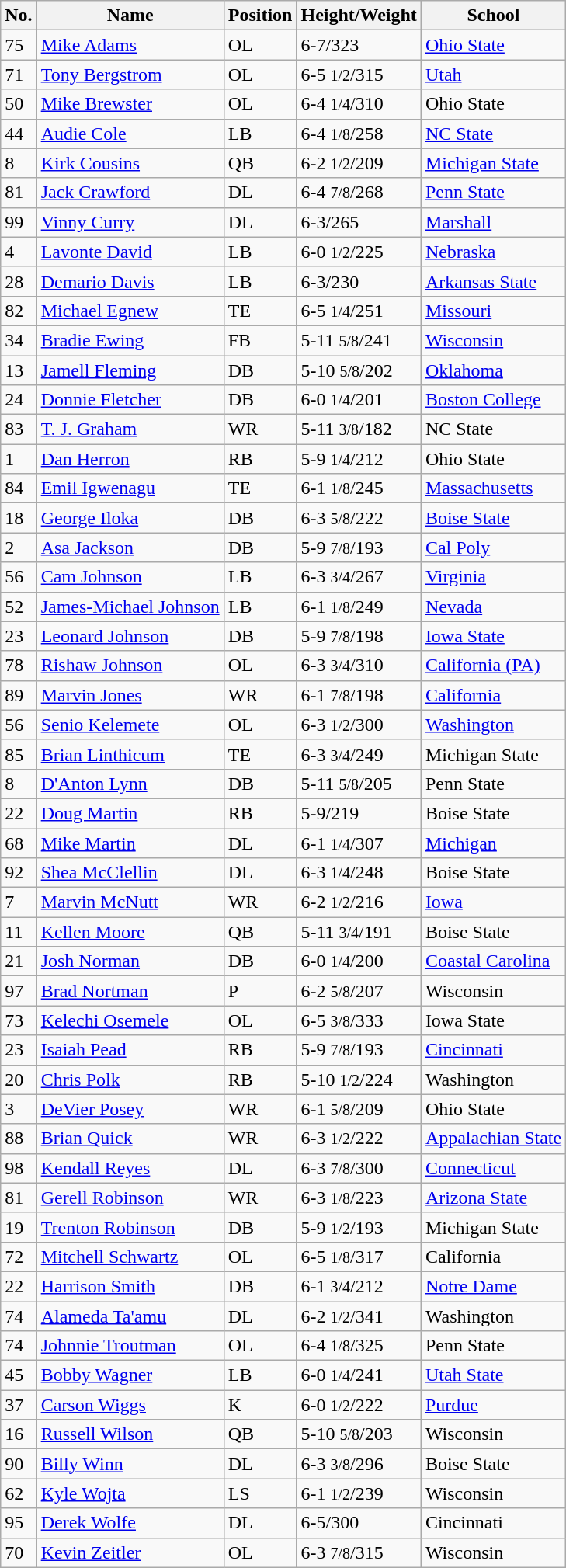<table class="wikitable sortable">
<tr>
<th>No.</th>
<th>Name</th>
<th>Position</th>
<th>Height/Weight</th>
<th>School</th>
</tr>
<tr>
<td>75</td>
<td><a href='#'>Mike Adams</a></td>
<td>OL</td>
<td>6-7/323</td>
<td><a href='#'>Ohio State</a></td>
</tr>
<tr>
<td>71</td>
<td><a href='#'>Tony Bergstrom</a></td>
<td>OL</td>
<td>6-5 <small>1/2</small>/315</td>
<td><a href='#'>Utah</a></td>
</tr>
<tr>
<td>50</td>
<td><a href='#'>Mike Brewster</a></td>
<td>OL</td>
<td>6-4 <small>1/4</small>/310</td>
<td>Ohio State</td>
</tr>
<tr>
<td>44</td>
<td><a href='#'>Audie Cole</a></td>
<td>LB</td>
<td>6-4 <small>1/8</small>/258</td>
<td><a href='#'>NC State</a></td>
</tr>
<tr>
<td>8</td>
<td><a href='#'>Kirk Cousins</a></td>
<td>QB</td>
<td>6-2 <small>1/2</small>/209</td>
<td><a href='#'>Michigan State</a></td>
</tr>
<tr>
<td>81</td>
<td><a href='#'>Jack Crawford</a></td>
<td>DL</td>
<td>6-4 <small>7/8</small>/268</td>
<td><a href='#'>Penn State</a></td>
</tr>
<tr>
<td>99</td>
<td><a href='#'>Vinny Curry</a></td>
<td>DL</td>
<td>6-3/265</td>
<td><a href='#'>Marshall</a></td>
</tr>
<tr>
<td>4</td>
<td><a href='#'>Lavonte David</a></td>
<td>LB</td>
<td>6-0 <small>1/2</small>/225</td>
<td><a href='#'>Nebraska</a></td>
</tr>
<tr>
<td>28</td>
<td><a href='#'>Demario Davis</a></td>
<td>LB</td>
<td>6-3/230</td>
<td><a href='#'>Arkansas State</a></td>
</tr>
<tr>
<td>82</td>
<td><a href='#'>Michael Egnew</a></td>
<td>TE</td>
<td>6-5 <small>1/4</small>/251</td>
<td><a href='#'>Missouri</a></td>
</tr>
<tr>
<td>34</td>
<td><a href='#'>Bradie Ewing</a></td>
<td>FB</td>
<td>5-11 <small>5/8</small>/241</td>
<td><a href='#'>Wisconsin</a></td>
</tr>
<tr>
<td>13</td>
<td><a href='#'>Jamell Fleming</a></td>
<td>DB</td>
<td>5-10 <small>5/8</small>/202</td>
<td><a href='#'>Oklahoma</a></td>
</tr>
<tr>
<td>24</td>
<td><a href='#'>Donnie Fletcher</a></td>
<td>DB</td>
<td>6-0 <small>1/4</small>/201</td>
<td><a href='#'>Boston College</a></td>
</tr>
<tr>
<td>83</td>
<td><a href='#'>T. J. Graham</a></td>
<td>WR</td>
<td>5-11 <small>3/8</small>/182</td>
<td>NC State</td>
</tr>
<tr>
<td>1</td>
<td><a href='#'>Dan Herron</a></td>
<td>RB</td>
<td>5-9 <small>1/4</small>/212</td>
<td>Ohio State</td>
</tr>
<tr>
<td>84</td>
<td><a href='#'>Emil Igwenagu</a></td>
<td>TE</td>
<td>6-1 <small>1/8</small>/245</td>
<td><a href='#'>Massachusetts</a></td>
</tr>
<tr>
<td>18</td>
<td><a href='#'>George Iloka</a></td>
<td>DB</td>
<td>6-3 <small>5/8</small>/222</td>
<td><a href='#'>Boise State</a></td>
</tr>
<tr>
<td>2</td>
<td><a href='#'>Asa Jackson</a></td>
<td>DB</td>
<td>5-9 <small>7/8</small>/193</td>
<td><a href='#'>Cal Poly</a></td>
</tr>
<tr>
<td>56</td>
<td><a href='#'>Cam Johnson</a></td>
<td>LB</td>
<td>6-3 <small>3/4</small>/267</td>
<td><a href='#'>Virginia</a></td>
</tr>
<tr>
<td>52</td>
<td><a href='#'>James-Michael Johnson</a></td>
<td>LB</td>
<td>6-1 <small>1/8</small>/249</td>
<td><a href='#'>Nevada</a></td>
</tr>
<tr>
<td>23</td>
<td><a href='#'>Leonard Johnson</a></td>
<td>DB</td>
<td>5-9 <small>7/8</small>/198</td>
<td><a href='#'>Iowa State</a></td>
</tr>
<tr>
<td>78</td>
<td><a href='#'>Rishaw Johnson</a></td>
<td>OL</td>
<td>6-3 <small>3/4</small>/310</td>
<td><a href='#'>California (PA)</a></td>
</tr>
<tr>
<td>89</td>
<td><a href='#'>Marvin Jones</a></td>
<td>WR</td>
<td>6-1 <small>7/8</small>/198</td>
<td><a href='#'>California</a></td>
</tr>
<tr>
<td>56</td>
<td><a href='#'>Senio Kelemete</a></td>
<td>OL</td>
<td>6-3 <small>1/2</small>/300</td>
<td><a href='#'>Washington</a></td>
</tr>
<tr>
<td>85</td>
<td><a href='#'>Brian Linthicum</a></td>
<td>TE</td>
<td>6-3 <small>3/4</small>/249</td>
<td>Michigan State</td>
</tr>
<tr>
<td>8</td>
<td><a href='#'>D'Anton Lynn</a></td>
<td>DB</td>
<td>5-11 <small>5/8</small>/205</td>
<td>Penn State</td>
</tr>
<tr>
<td>22</td>
<td><a href='#'>Doug Martin</a></td>
<td>RB</td>
<td>5-9/219</td>
<td>Boise State</td>
</tr>
<tr>
<td>68</td>
<td><a href='#'>Mike Martin</a></td>
<td>DL</td>
<td>6-1 <small>1/4</small>/307</td>
<td><a href='#'>Michigan</a></td>
</tr>
<tr>
<td>92</td>
<td><a href='#'>Shea McClellin</a></td>
<td>DL</td>
<td>6-3 <small>1/4</small>/248</td>
<td>Boise State</td>
</tr>
<tr>
<td>7</td>
<td><a href='#'>Marvin McNutt</a></td>
<td>WR</td>
<td>6-2 <small>1/2</small>/216</td>
<td><a href='#'>Iowa</a></td>
</tr>
<tr>
<td>11</td>
<td><a href='#'>Kellen Moore</a></td>
<td>QB</td>
<td>5-11 <small>3/4</small>/191</td>
<td>Boise State</td>
</tr>
<tr>
<td>21</td>
<td><a href='#'>Josh Norman</a></td>
<td>DB</td>
<td>6-0 <small>1/4</small>/200</td>
<td><a href='#'>Coastal Carolina</a></td>
</tr>
<tr>
<td>97</td>
<td><a href='#'>Brad Nortman</a></td>
<td>P</td>
<td>6-2 <small>5/8</small>/207</td>
<td>Wisconsin</td>
</tr>
<tr>
<td>73</td>
<td><a href='#'>Kelechi Osemele</a></td>
<td>OL</td>
<td>6-5 <small>3/8</small>/333</td>
<td>Iowa State</td>
</tr>
<tr>
<td>23</td>
<td><a href='#'>Isaiah Pead</a></td>
<td>RB</td>
<td>5-9 <small>7/8</small>/193</td>
<td><a href='#'>Cincinnati</a></td>
</tr>
<tr>
<td>20</td>
<td><a href='#'>Chris Polk</a></td>
<td>RB</td>
<td>5-10 <small>1/2</small>/224</td>
<td>Washington</td>
</tr>
<tr>
<td>3</td>
<td><a href='#'>DeVier Posey</a></td>
<td>WR</td>
<td>6-1 <small>5/8</small>/209</td>
<td>Ohio State</td>
</tr>
<tr>
<td>88</td>
<td><a href='#'>Brian Quick</a></td>
<td>WR</td>
<td>6-3 <small>1/2</small>/222</td>
<td><a href='#'>Appalachian State</a></td>
</tr>
<tr>
<td>98</td>
<td><a href='#'>Kendall Reyes</a></td>
<td>DL</td>
<td>6-3 <small>7/8</small>/300</td>
<td><a href='#'>Connecticut</a></td>
</tr>
<tr>
<td>81</td>
<td><a href='#'>Gerell Robinson</a></td>
<td>WR</td>
<td>6-3 <small>1/8</small>/223</td>
<td><a href='#'>Arizona State</a></td>
</tr>
<tr>
<td>19</td>
<td><a href='#'>Trenton Robinson</a></td>
<td>DB</td>
<td>5-9 <small>1/2</small>/193</td>
<td>Michigan State</td>
</tr>
<tr>
<td>72</td>
<td><a href='#'>Mitchell Schwartz</a></td>
<td>OL</td>
<td>6-5 <small>1/8</small>/317</td>
<td>California</td>
</tr>
<tr>
<td>22</td>
<td><a href='#'>Harrison Smith</a></td>
<td>DB</td>
<td>6-1 <small>3/4</small>/212</td>
<td><a href='#'>Notre Dame</a></td>
</tr>
<tr>
<td>74</td>
<td><a href='#'>Alameda Ta'amu</a></td>
<td>DL</td>
<td>6-2 <small>1/2</small>/341</td>
<td>Washington</td>
</tr>
<tr>
<td>74</td>
<td><a href='#'>Johnnie Troutman</a></td>
<td>OL</td>
<td>6-4 <small>1/8</small>/325</td>
<td>Penn State</td>
</tr>
<tr>
<td>45</td>
<td><a href='#'>Bobby Wagner</a></td>
<td>LB</td>
<td>6-0 <small>1/4</small>/241</td>
<td><a href='#'>Utah State</a></td>
</tr>
<tr>
<td>37</td>
<td><a href='#'>Carson Wiggs</a></td>
<td>K</td>
<td>6-0 <small>1/2</small>/222</td>
<td><a href='#'>Purdue</a></td>
</tr>
<tr>
<td>16</td>
<td><a href='#'>Russell Wilson</a></td>
<td>QB</td>
<td>5-10 <small>5/8</small>/203</td>
<td>Wisconsin</td>
</tr>
<tr>
<td>90</td>
<td><a href='#'>Billy Winn</a></td>
<td>DL</td>
<td>6-3 <small>3/8</small>/296</td>
<td>Boise State</td>
</tr>
<tr>
<td>62</td>
<td><a href='#'>Kyle Wojta</a></td>
<td>LS</td>
<td>6-1 <small>1/2</small>/239</td>
<td>Wisconsin</td>
</tr>
<tr>
<td>95</td>
<td><a href='#'>Derek Wolfe</a></td>
<td>DL</td>
<td>6-5/300</td>
<td>Cincinnati</td>
</tr>
<tr>
<td>70</td>
<td><a href='#'>Kevin Zeitler</a></td>
<td>OL</td>
<td>6-3 <small>7/8</small>/315</td>
<td>Wisconsin</td>
</tr>
</table>
